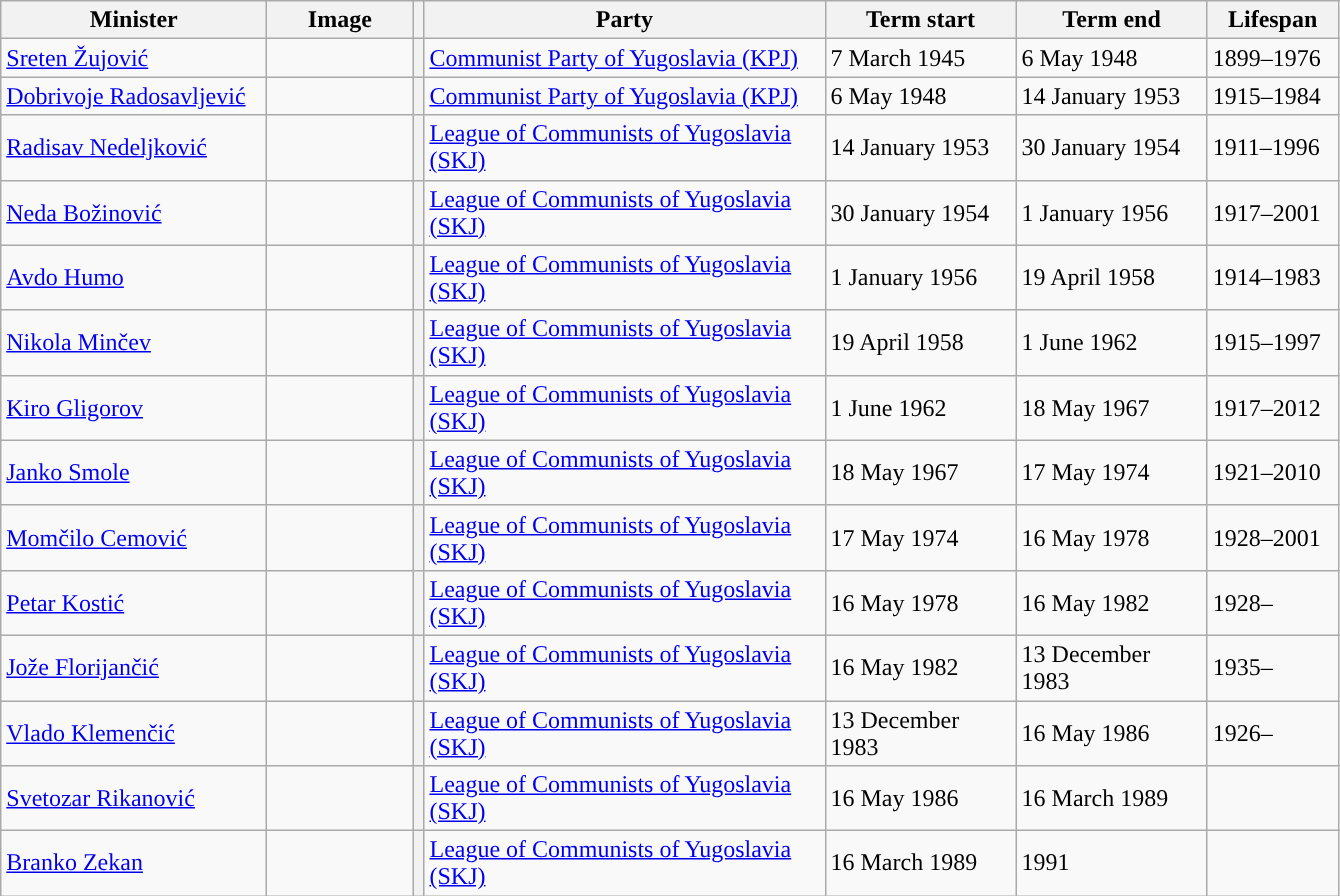<table class="wikitable" style="text-align: left;">
<tr>
<th width="170">Minister</th>
<th width="90">Image</th>
<th></th>
<th width="260">Party</th>
<th width="120">Term start</th>
<th width="120">Term end</th>
<th width="80">Lifespan</th>
</tr>
<tr>
<td><a href='#'>Sreten Žujović</a></td>
<td></td>
<th style="background:"></th>
<td><a href='#'>Communist Party of Yugoslavia (KPJ)</a></td>
<td>7 March 1945</td>
<td>6 May 1948</td>
<td>1899–1976</td>
</tr>
<tr>
<td><a href='#'>Dobrivoje Radosavljević</a></td>
<td></td>
<th style="background:"></th>
<td><a href='#'>Communist Party of Yugoslavia (KPJ)</a></td>
<td>6 May 1948</td>
<td>14 January 1953</td>
<td>1915–1984</td>
</tr>
<tr>
<td><a href='#'>Radisav Nedeljković</a></td>
<td></td>
<th style="background:"></th>
<td><a href='#'>League of Communists of Yugoslavia (SKJ)</a></td>
<td>14 January 1953</td>
<td>30 January 1954</td>
<td>1911–1996</td>
</tr>
<tr>
<td><a href='#'>Neda Božinović</a></td>
<td></td>
<th style="background:"></th>
<td><a href='#'>League of Communists of Yugoslavia (SKJ)</a></td>
<td>30 January 1954</td>
<td>1 January 1956</td>
<td>1917–2001</td>
</tr>
<tr>
<td><a href='#'>Avdo Humo</a></td>
<td></td>
<th style="background:"></th>
<td><a href='#'>League of Communists of Yugoslavia (SKJ)</a></td>
<td>1 January 1956</td>
<td>19 April 1958</td>
<td>1914–1983</td>
</tr>
<tr>
<td><a href='#'>Nikola Minčev</a></td>
<td></td>
<th style="background:"></th>
<td><a href='#'>League of Communists of Yugoslavia (SKJ)</a></td>
<td>19 April 1958</td>
<td>1 June 1962</td>
<td>1915–1997</td>
</tr>
<tr>
<td><a href='#'>Kiro Gligorov</a></td>
<td></td>
<th style="background:"></th>
<td><a href='#'>League of Communists of Yugoslavia (SKJ)</a></td>
<td>1 June 1962</td>
<td>18 May 1967</td>
<td>1917–2012</td>
</tr>
<tr>
<td><a href='#'>Janko Smole</a></td>
<td></td>
<th style="background:"></th>
<td><a href='#'>League of Communists of Yugoslavia (SKJ)</a></td>
<td>18 May 1967</td>
<td>17 May 1974</td>
<td>1921–2010</td>
</tr>
<tr>
<td><a href='#'>Momčilo Cemović</a></td>
<td></td>
<th style="background:"></th>
<td><a href='#'>League of Communists of Yugoslavia (SKJ)</a></td>
<td>17 May 1974</td>
<td>16 May 1978</td>
<td>1928–2001</td>
</tr>
<tr>
<td><a href='#'>Petar Kostić</a></td>
<td></td>
<th style="background:"></th>
<td><a href='#'>League of Communists of Yugoslavia (SKJ)</a></td>
<td>16 May 1978</td>
<td>16 May 1982</td>
<td>1928–</td>
</tr>
<tr>
<td><a href='#'>Jože Florijančić</a></td>
<td></td>
<th style="background:"></th>
<td><a href='#'>League of Communists of Yugoslavia (SKJ)</a></td>
<td>16 May 1982</td>
<td>13 December 1983</td>
<td>1935–</td>
</tr>
<tr>
<td><a href='#'>Vlado Klemenčić</a></td>
<td></td>
<th style="background:"></th>
<td><a href='#'>League of Communists of Yugoslavia (SKJ)</a></td>
<td>13 December 1983</td>
<td>16 May 1986</td>
<td>1926–</td>
</tr>
<tr>
<td><a href='#'>Svetozar Rikanović</a></td>
<td></td>
<th style="background:"></th>
<td><a href='#'>League of Communists of Yugoslavia (SKJ)</a></td>
<td>16 May 1986</td>
<td>16 March 1989</td>
<td></td>
</tr>
<tr>
<td><a href='#'>Branko Zekan</a></td>
<td></td>
<th style="background:"></th>
<td><a href='#'>League of Communists of Yugoslavia (SKJ)</a></td>
<td>16 March 1989</td>
<td>1991</td>
<td></td>
</tr>
</table>
